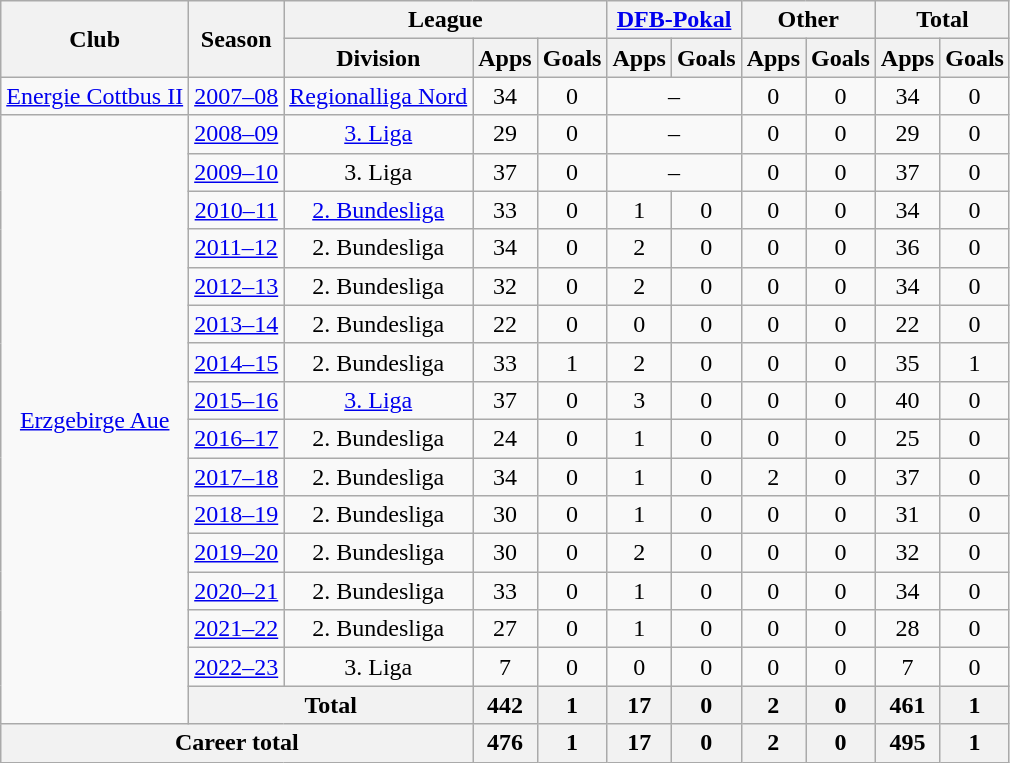<table class="wikitable" style="text-align:center">
<tr>
<th rowspan="2">Club</th>
<th rowspan="2">Season</th>
<th colspan="3">League</th>
<th colspan="2"><a href='#'>DFB-Pokal</a></th>
<th colspan="2">Other</th>
<th colspan="2">Total</th>
</tr>
<tr>
<th>Division</th>
<th>Apps</th>
<th>Goals</th>
<th>Apps</th>
<th>Goals</th>
<th>Apps</th>
<th>Goals</th>
<th>Apps</th>
<th>Goals</th>
</tr>
<tr>
<td><a href='#'>Energie Cottbus II</a></td>
<td><a href='#'>2007–08</a></td>
<td><a href='#'>Regionalliga Nord</a></td>
<td>34</td>
<td>0</td>
<td colspan="2">–</td>
<td>0</td>
<td>0</td>
<td>34</td>
<td>0</td>
</tr>
<tr>
<td rowspan="16"><a href='#'>Erzgebirge Aue</a></td>
<td><a href='#'>2008–09</a></td>
<td><a href='#'>3. Liga</a></td>
<td>29</td>
<td>0</td>
<td colspan="2">–</td>
<td>0</td>
<td>0</td>
<td>29</td>
<td>0</td>
</tr>
<tr>
<td><a href='#'>2009–10</a></td>
<td>3. Liga</td>
<td>37</td>
<td>0</td>
<td colspan="2">–</td>
<td>0</td>
<td>0</td>
<td>37</td>
<td>0</td>
</tr>
<tr>
<td><a href='#'>2010–11</a></td>
<td><a href='#'>2. Bundesliga</a></td>
<td>33</td>
<td>0</td>
<td>1</td>
<td>0</td>
<td>0</td>
<td>0</td>
<td>34</td>
<td>0</td>
</tr>
<tr>
<td><a href='#'>2011–12</a></td>
<td>2. Bundesliga</td>
<td>34</td>
<td>0</td>
<td>2</td>
<td>0</td>
<td>0</td>
<td>0</td>
<td>36</td>
<td>0</td>
</tr>
<tr>
<td><a href='#'>2012–13</a></td>
<td>2. Bundesliga</td>
<td>32</td>
<td>0</td>
<td>2</td>
<td>0</td>
<td>0</td>
<td>0</td>
<td>34</td>
<td>0</td>
</tr>
<tr>
<td><a href='#'>2013–14</a></td>
<td>2. Bundesliga</td>
<td>22</td>
<td>0</td>
<td>0</td>
<td>0</td>
<td>0</td>
<td>0</td>
<td>22</td>
<td>0</td>
</tr>
<tr>
<td><a href='#'>2014–15</a></td>
<td>2. Bundesliga</td>
<td>33</td>
<td>1</td>
<td>2</td>
<td>0</td>
<td>0</td>
<td>0</td>
<td>35</td>
<td>1</td>
</tr>
<tr>
<td><a href='#'>2015–16</a></td>
<td><a href='#'>3. Liga</a></td>
<td>37</td>
<td>0</td>
<td>3</td>
<td>0</td>
<td>0</td>
<td>0</td>
<td>40</td>
<td>0</td>
</tr>
<tr>
<td><a href='#'>2016–17</a></td>
<td>2. Bundesliga</td>
<td>24</td>
<td>0</td>
<td>1</td>
<td>0</td>
<td>0</td>
<td>0</td>
<td>25</td>
<td>0</td>
</tr>
<tr>
<td><a href='#'>2017–18</a></td>
<td>2. Bundesliga</td>
<td>34</td>
<td>0</td>
<td>1</td>
<td>0</td>
<td>2</td>
<td>0</td>
<td>37</td>
<td>0</td>
</tr>
<tr>
<td><a href='#'>2018–19</a></td>
<td>2. Bundesliga</td>
<td>30</td>
<td>0</td>
<td>1</td>
<td>0</td>
<td>0</td>
<td>0</td>
<td>31</td>
<td>0</td>
</tr>
<tr>
<td><a href='#'>2019–20</a></td>
<td>2. Bundesliga</td>
<td>30</td>
<td>0</td>
<td>2</td>
<td>0</td>
<td>0</td>
<td>0</td>
<td>32</td>
<td>0</td>
</tr>
<tr>
<td><a href='#'>2020–21</a></td>
<td>2. Bundesliga</td>
<td>33</td>
<td>0</td>
<td>1</td>
<td>0</td>
<td>0</td>
<td>0</td>
<td>34</td>
<td>0</td>
</tr>
<tr>
<td><a href='#'>2021–22</a></td>
<td>2. Bundesliga</td>
<td>27</td>
<td>0</td>
<td>1</td>
<td>0</td>
<td>0</td>
<td>0</td>
<td>28</td>
<td>0</td>
</tr>
<tr>
<td><a href='#'>2022–23</a></td>
<td>3. Liga</td>
<td>7</td>
<td>0</td>
<td>0</td>
<td>0</td>
<td>0</td>
<td>0</td>
<td>7</td>
<td>0</td>
</tr>
<tr>
<th colspan="2">Total</th>
<th>442</th>
<th>1</th>
<th>17</th>
<th>0</th>
<th>2</th>
<th>0</th>
<th>461</th>
<th>1</th>
</tr>
<tr>
<th colspan="3">Career total</th>
<th>476</th>
<th>1</th>
<th>17</th>
<th>0</th>
<th>2</th>
<th>0</th>
<th>495</th>
<th>1</th>
</tr>
</table>
